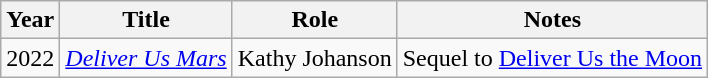<table class="wikitable">
<tr>
<th>Year</th>
<th>Title</th>
<th>Role</th>
<th>Notes</th>
</tr>
<tr>
<td rowspan="2">2022</td>
<td><em><a href='#'>Deliver Us Mars</a></em></td>
<td>Kathy Johanson</td>
<td>Sequel to <a href='#'>Deliver Us the Moon</a></td>
</tr>
</table>
